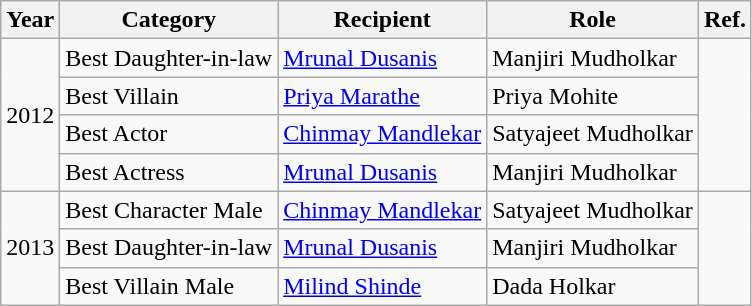<table class="wikitable">
<tr>
<th>Year</th>
<th>Category</th>
<th>Recipient</th>
<th>Role</th>
<th>Ref.</th>
</tr>
<tr>
<td rowspan="4">2012</td>
<td>Best Daughter-in-law</td>
<td><a href='#'>Mrunal Dusanis</a></td>
<td>Manjiri Mudholkar</td>
<td rowspan="4"></td>
</tr>
<tr>
<td>Best Villain</td>
<td><a href='#'>Priya Marathe</a></td>
<td>Priya Mohite</td>
</tr>
<tr>
<td>Best Actor</td>
<td><a href='#'>Chinmay Mandlekar</a></td>
<td>Satyajeet Mudholkar</td>
</tr>
<tr>
<td>Best Actress</td>
<td><a href='#'>Mrunal Dusanis</a></td>
<td>Manjiri Mudholkar</td>
</tr>
<tr>
<td rowspan="3">2013</td>
<td>Best Character Male</td>
<td><a href='#'>Chinmay Mandlekar</a></td>
<td>Satyajeet Mudholkar</td>
<td rowspan="3"></td>
</tr>
<tr>
<td>Best Daughter-in-law</td>
<td><a href='#'>Mrunal Dusanis</a></td>
<td>Manjiri Mudholkar</td>
</tr>
<tr>
<td>Best Villain Male</td>
<td><a href='#'>Milind Shinde</a></td>
<td>Dada Holkar</td>
</tr>
</table>
